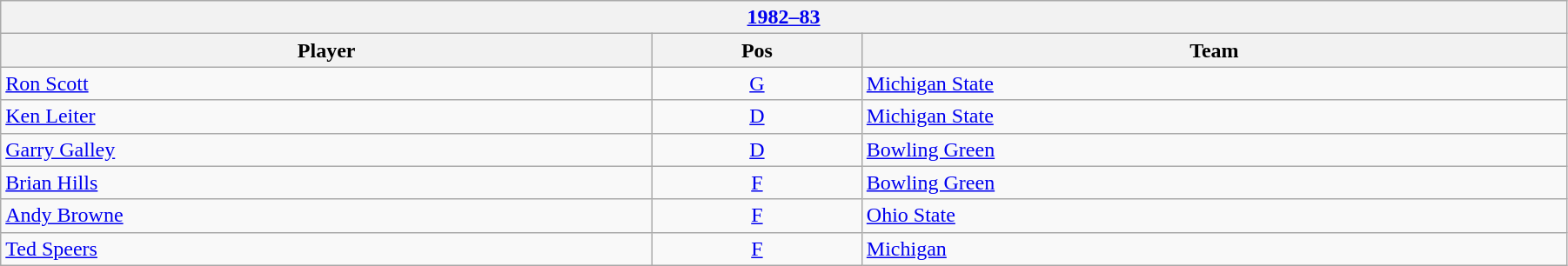<table class="wikitable" width=95%>
<tr>
<th colspan=3><a href='#'>1982–83</a></th>
</tr>
<tr>
<th>Player</th>
<th>Pos</th>
<th>Team</th>
</tr>
<tr>
<td><a href='#'>Ron Scott</a></td>
<td style="text-align:center;"><a href='#'>G</a></td>
<td><a href='#'>Michigan State</a></td>
</tr>
<tr>
<td><a href='#'>Ken Leiter</a></td>
<td style="text-align:center;"><a href='#'>D</a></td>
<td><a href='#'>Michigan State</a></td>
</tr>
<tr>
<td><a href='#'>Garry Galley</a></td>
<td style="text-align:center;"><a href='#'>D</a></td>
<td><a href='#'>Bowling Green</a></td>
</tr>
<tr>
<td><a href='#'>Brian Hills</a></td>
<td style="text-align:center;"><a href='#'>F</a></td>
<td><a href='#'>Bowling Green</a></td>
</tr>
<tr>
<td><a href='#'>Andy Browne</a></td>
<td style="text-align:center;"><a href='#'>F</a></td>
<td><a href='#'>Ohio State</a></td>
</tr>
<tr>
<td><a href='#'>Ted Speers</a></td>
<td style="text-align:center;"><a href='#'>F</a></td>
<td><a href='#'>Michigan</a></td>
</tr>
</table>
